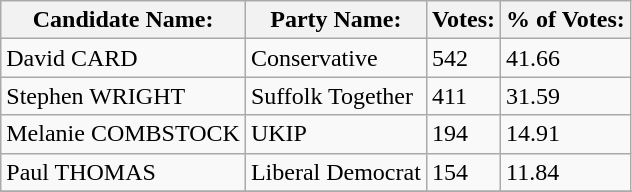<table class="wikitable">
<tr>
<th>Candidate Name:</th>
<th>Party Name:</th>
<th>Votes:</th>
<th>% of Votes:</th>
</tr>
<tr>
<td>David CARD</td>
<td>Conservative</td>
<td>542</td>
<td>41.66</td>
</tr>
<tr>
<td>Stephen WRIGHT</td>
<td>Suffolk Together</td>
<td>411</td>
<td>31.59</td>
</tr>
<tr>
<td>Melanie COMBSTOCK</td>
<td>UKIP</td>
<td>194</td>
<td>14.91</td>
</tr>
<tr>
<td>Paul THOMAS</td>
<td>Liberal Democrat</td>
<td>154</td>
<td>11.84</td>
</tr>
<tr>
</tr>
</table>
